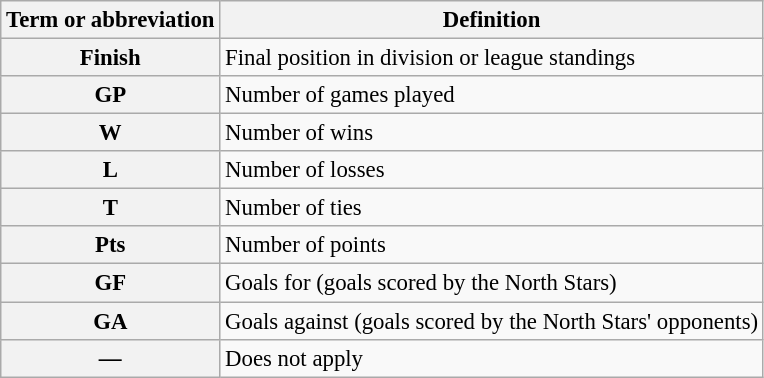<table class="wikitable" style="font-size:95%">
<tr>
<th scope="col">Term or abbreviation</th>
<th scope="col">Definition</th>
</tr>
<tr>
<th scope="row">Finish</th>
<td>Final position in division or league standings</td>
</tr>
<tr>
<th scope="row">GP</th>
<td>Number of games played</td>
</tr>
<tr>
<th scope="row">W</th>
<td>Number of wins</td>
</tr>
<tr>
<th scope="row">L</th>
<td>Number of losses</td>
</tr>
<tr>
<th scope="row">T</th>
<td>Number of ties</td>
</tr>
<tr>
<th scope="row">Pts</th>
<td>Number of points</td>
</tr>
<tr>
<th scope="row">GF</th>
<td>Goals for (goals scored by the North Stars)</td>
</tr>
<tr>
<th scope="row">GA</th>
<td>Goals against (goals scored by the North Stars' opponents)</td>
</tr>
<tr>
<th scope="row">—</th>
<td>Does not apply</td>
</tr>
</table>
